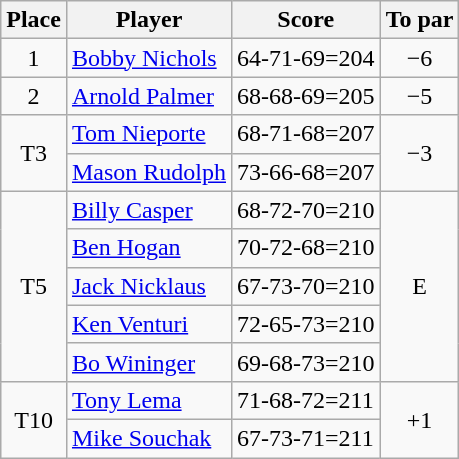<table class=wikitable>
<tr>
<th>Place</th>
<th>Player</th>
<th>Score</th>
<th>To par</th>
</tr>
<tr>
<td align=center>1</td>
<td> <a href='#'>Bobby Nichols</a></td>
<td>64-71-69=204</td>
<td align=center>−6</td>
</tr>
<tr>
<td align=center>2</td>
<td> <a href='#'>Arnold Palmer</a></td>
<td>68-68-69=205</td>
<td align=center>−5</td>
</tr>
<tr>
<td rowspan=2 align=center>T3</td>
<td> <a href='#'>Tom Nieporte</a></td>
<td>68-71-68=207</td>
<td rowspan=2 align=center>−3</td>
</tr>
<tr>
<td> <a href='#'>Mason Rudolph</a></td>
<td>73-66-68=207</td>
</tr>
<tr>
<td rowspan=5 align=center>T5</td>
<td> <a href='#'>Billy Casper</a></td>
<td>68-72-70=210</td>
<td rowspan=5 align=center>E</td>
</tr>
<tr>
<td> <a href='#'>Ben Hogan</a></td>
<td>70-72-68=210</td>
</tr>
<tr>
<td> <a href='#'>Jack Nicklaus</a></td>
<td>67-73-70=210</td>
</tr>
<tr>
<td> <a href='#'>Ken Venturi</a></td>
<td>72-65-73=210</td>
</tr>
<tr>
<td> <a href='#'>Bo Wininger</a></td>
<td>69-68-73=210</td>
</tr>
<tr>
<td rowspan=2 align=center>T10</td>
<td> <a href='#'>Tony Lema</a></td>
<td>71-68-72=211</td>
<td rowspan=2 align=center>+1</td>
</tr>
<tr>
<td> <a href='#'>Mike Souchak</a></td>
<td>67-73-71=211</td>
</tr>
</table>
